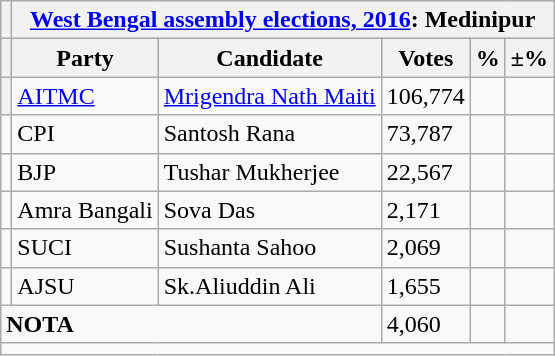<table class="wikitable sortable">
<tr>
<th></th>
<th colspan="5"><a href='#'>West Bengal assembly elections, 2016</a>: Medinipur</th>
</tr>
<tr>
<th></th>
<th>Party</th>
<th>Candidate</th>
<th>Votes</th>
<th>%</th>
<th>±%</th>
</tr>
<tr>
<th></th>
<td><a href='#'>AITMC</a></td>
<td><a href='#'>Mrigendra Nath Maiti</a></td>
<td>106,774</td>
<td></td>
<td></td>
</tr>
<tr>
<td></td>
<td>CPI</td>
<td>Santosh Rana</td>
<td>73,787</td>
<td></td>
<td></td>
</tr>
<tr>
<td></td>
<td>BJP</td>
<td>Tushar Mukherjee</td>
<td>22,567</td>
<td></td>
<td></td>
</tr>
<tr>
<td></td>
<td>Amra Bangali</td>
<td>Sova Das</td>
<td>2,171</td>
<td></td>
<td></td>
</tr>
<tr>
<td></td>
<td>SUCI</td>
<td>Sushanta Sahoo</td>
<td>2,069</td>
<td></td>
<td></td>
</tr>
<tr>
<td></td>
<td>AJSU</td>
<td>Sk.Aliuddin Ali</td>
<td>1,655</td>
<td></td>
<td></td>
</tr>
<tr>
<td colspan="3"><strong>NOTA</strong></td>
<td>4,060</td>
<td></td>
<td></td>
</tr>
<tr>
<td colspan="6"></td>
</tr>
</table>
